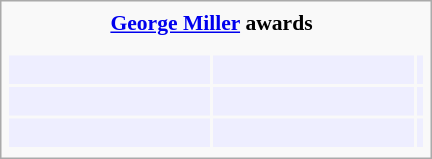<table class="infobox" style="width:20em; text-align:left; font-size:90%; vertical-align:middle; background:#white;">
<tr>
<th colspan="2" style="text-align:center;"><strong><a href='#'>George Miller</a> awards</strong></th>
</tr>
<tr>
<td colspan=3 style="text-align:center;"></td>
</tr>
<tr>
<td colspan=3></td>
</tr>
<tr>
</tr>
<tr bgcolor=#eeeeff>
<td align="center"><br></td>
<td></td>
<td></td>
</tr>
<tr bgcolor=#eeeeff>
<td align="center"><br></td>
<td></td>
<td></td>
</tr>
<tr bgcolor=#eeeeff>
<td align="center"><br></td>
<td></td>
<td></td>
</tr>
<tr>
</tr>
</table>
